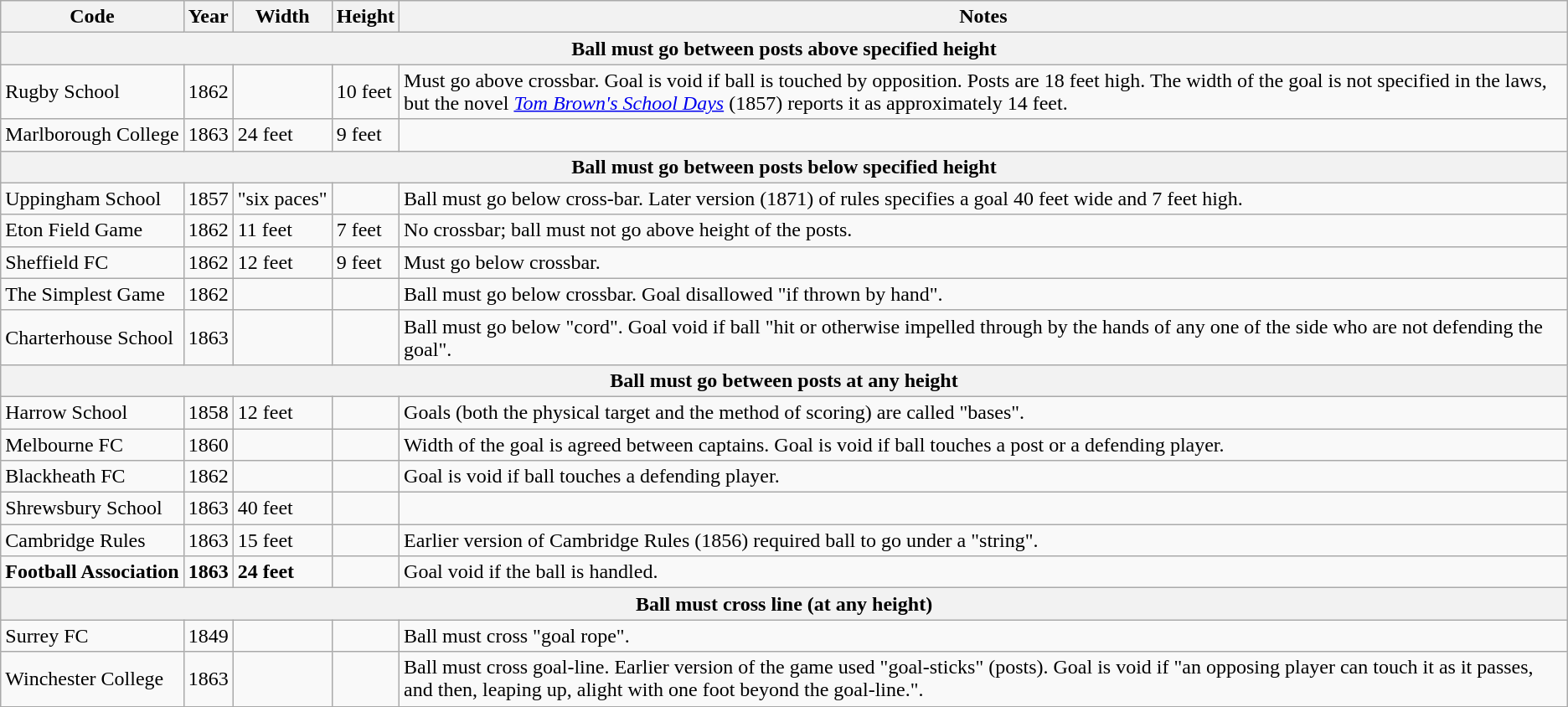<table class="wikitable">
<tr style="vertical-align: bottom;">
<th>Code</th>
<th>Year</th>
<th>Width</th>
<th>Height</th>
<th>Notes</th>
</tr>
<tr>
<th colspan="5" rowspan="1">Ball must go between posts above specified height</th>
</tr>
<tr>
<td style="white-space:nowrap;">Rugby School</td>
<td>1862</td>
<td></td>
<td style="white-space:nowrap;">10 feet</td>
<td>Must go above crossbar.  Goal is void if ball is touched by opposition.  Posts are 18 feet high. The width of the goal is not specified in the laws, but the novel <em><a href='#'>Tom Brown's School Days</a></em> (1857) reports it as approximately 14 feet.</td>
</tr>
<tr>
<td style="white-space:nowrap;">Marlborough College</td>
<td>1863</td>
<td style="white-space:nowrap;">24 feet</td>
<td style="white-space:nowrap;">9 feet</td>
<td></td>
</tr>
<tr>
<th colspan="5" rowspan="1">Ball must go between posts below specified height</th>
</tr>
<tr>
<td style="white-space:nowrap;">Uppingham School</td>
<td style="white-space:nowrap;">1857</td>
<td style="white-space:nowrap;">"six paces"</td>
<td style="white-space:nowrap;"></td>
<td>Ball must go below cross-bar.  Later version (1871) of rules specifies a goal 40 feet wide and 7 feet high.</td>
</tr>
<tr>
<td style="white-space:nowrap;">Eton Field Game</td>
<td style="white-space:nowrap;">1862</td>
<td style="white-space:nowrap;">11 feet</td>
<td style="white-space:nowrap;">7 feet</td>
<td>No crossbar; ball must not go above height of the posts.</td>
</tr>
<tr>
<td style="white-space:nowrap;">Sheffield FC</td>
<td style="white-space:nowrap;">1862</td>
<td style="white-space:nowrap;">12 feet</td>
<td style="white-space:nowrap;">9 feet</td>
<td>Must go below crossbar.</td>
</tr>
<tr>
<td style="white-space:nowrap;">The Simplest Game</td>
<td style="white-space:nowrap;">1862</td>
<td></td>
<td></td>
<td>Ball must go below crossbar.  Goal disallowed "if thrown by hand".</td>
</tr>
<tr>
<td style="white-space:nowrap;">Charterhouse School</td>
<td style="white-space:nowrap;">1863</td>
<td></td>
<td></td>
<td>Ball must go below "cord".  Goal void if ball "hit or otherwise impelled through by the hands of any one of the side who are not defending the goal".</td>
</tr>
<tr>
<th colspan="5" rowspan="1">Ball must go between posts at any height</th>
</tr>
<tr>
<td style="white-space:nowrap;">Harrow School</td>
<td style="white-space:nowrap;">1858</td>
<td style="white-space:nowrap;">12 feet</td>
<td></td>
<td>Goals (both the physical target and the method of scoring) are called "bases".</td>
</tr>
<tr>
<td style="white-space:nowrap;">Melbourne FC</td>
<td style="white-space:nowrap;">1860</td>
<td></td>
<td></td>
<td>Width of the goal is agreed between captains.  Goal is void if ball touches a post or a defending player.</td>
</tr>
<tr>
<td style="white-space:nowrap;">Blackheath FC</td>
<td style="white-space:nowrap;">1862</td>
<td></td>
<td></td>
<td>Goal is void if ball touches a defending player.</td>
</tr>
<tr>
<td style="white-space:nowrap;">Shrewsbury School</td>
<td style="white-space:nowrap;">1863</td>
<td style="white-space:nowrap;">40 feet</td>
<td></td>
<td></td>
</tr>
<tr>
<td style="white-space:nowrap;">Cambridge Rules</td>
<td style="white-space:nowrap;">1863</td>
<td style="white-space:nowrap;">15 feet</td>
<td></td>
<td>Earlier version of Cambridge Rules (1856) required ball to go under a "string".</td>
</tr>
<tr>
<td style="white-space:nowrap;"><strong>Football Association</strong></td>
<td style="white-space:nowrap;"><strong>1863</strong></td>
<td style="white-space:nowrap;"><strong>24 feet</strong></td>
<td></td>
<td>Goal void if the ball is handled.</td>
</tr>
<tr>
<th colspan="5" rowspan="1">Ball must cross line (at any height)</th>
</tr>
<tr>
<td style="white-space:nowrap;">Surrey FC</td>
<td style="white-space:nowrap;">1849</td>
<td></td>
<td></td>
<td>Ball must cross "goal rope".</td>
</tr>
<tr>
<td style="white-space:nowrap;">Winchester College</td>
<td style="white-space:nowrap;">1863</td>
<td></td>
<td></td>
<td>Ball must cross goal-line.  Earlier version of the game used "goal-sticks" (posts).  Goal is void if "an opposing player can touch it as it passes, and then, leaping up, alight with one foot beyond the goal-line.".</td>
</tr>
<tr>
</tr>
</table>
